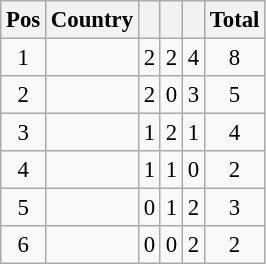<table class=wikitable style="font-size:95%; text-align: center">
<tr>
<th>Pos</th>
<th>Country</th>
<th></th>
<th></th>
<th></th>
<th>Total</th>
</tr>
<tr>
<td>1</td>
<td style="text-align:left"></td>
<td>2</td>
<td>2</td>
<td>4</td>
<td>8</td>
</tr>
<tr>
<td>2</td>
<td style="text-align:left"></td>
<td>2</td>
<td>0</td>
<td>3</td>
<td>5</td>
</tr>
<tr>
<td>3</td>
<td style="text-align:left"></td>
<td>1</td>
<td>2</td>
<td>1</td>
<td>4</td>
</tr>
<tr>
<td>4</td>
<td style="text-align:left"></td>
<td>1</td>
<td>1</td>
<td>0</td>
<td>2</td>
</tr>
<tr>
<td>5</td>
<td style="text-align:left"></td>
<td>0</td>
<td>1</td>
<td>2</td>
<td>3</td>
</tr>
<tr>
<td>6</td>
<td style="text-align:left"></td>
<td>0</td>
<td>0</td>
<td>2</td>
<td>2</td>
</tr>
</table>
